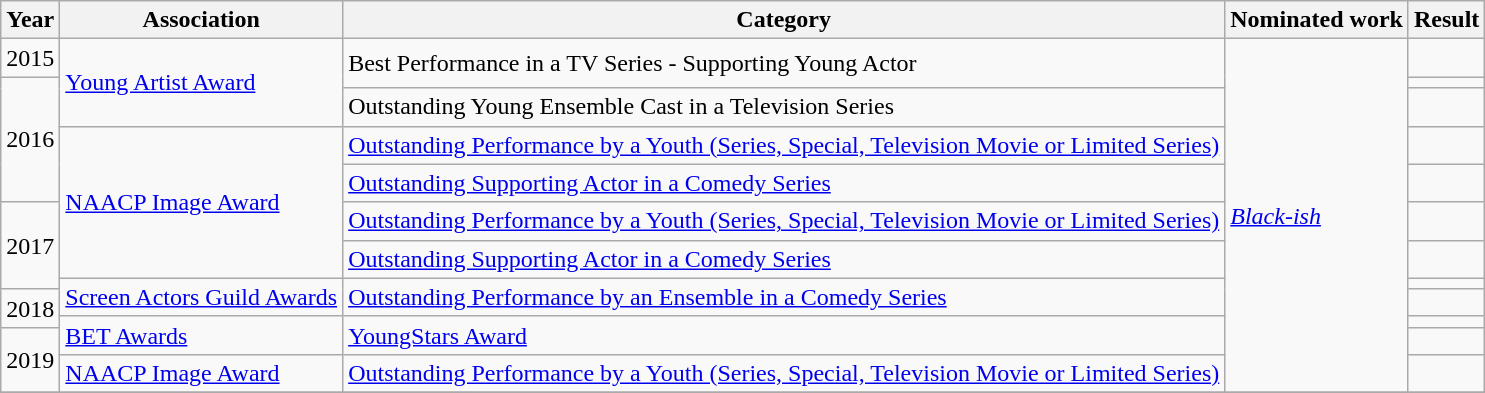<table class="wikitable sortable">
<tr>
<th>Year</th>
<th>Association</th>
<th>Category</th>
<th>Nominated work</th>
<th>Result</th>
</tr>
<tr>
<td>2015</td>
<td rowspan="3"><a href='#'>Young Artist Award</a></td>
<td rowspan="2">Best Performance in a TV Series - Supporting Young Actor</td>
<td rowspan="12"><em><a href='#'>Black-ish</a></em></td>
<td></td>
</tr>
<tr>
<td rowspan="4">2016</td>
<td></td>
</tr>
<tr>
<td>Outstanding Young Ensemble Cast in a Television Series</td>
<td></td>
</tr>
<tr>
<td rowspan="4"><a href='#'>NAACP Image Award</a></td>
<td><a href='#'>Outstanding Performance by a Youth (Series, Special, Television Movie or Limited Series)</a></td>
<td></td>
</tr>
<tr>
<td><a href='#'>Outstanding Supporting Actor in a Comedy Series</a></td>
<td></td>
</tr>
<tr>
<td rowspan="3">2017</td>
<td><a href='#'>Outstanding Performance by a Youth (Series, Special, Television Movie or Limited Series)</a></td>
<td></td>
</tr>
<tr>
<td><a href='#'>Outstanding Supporting Actor in a Comedy Series</a></td>
<td></td>
</tr>
<tr>
<td rowspan="2"><a href='#'>Screen Actors Guild Awards</a></td>
<td rowspan="2"><a href='#'>Outstanding Performance by an Ensemble in a Comedy Series</a></td>
<td></td>
</tr>
<tr>
<td rowspan="2">2018</td>
<td></td>
</tr>
<tr>
<td rowspan="2"><a href='#'>BET Awards</a></td>
<td rowspan="2"><a href='#'>YoungStars Award</a></td>
<td></td>
</tr>
<tr>
<td rowspan="2">2019</td>
<td></td>
</tr>
<tr>
<td><a href='#'>NAACP Image Award</a></td>
<td><a href='#'>Outstanding Performance by a Youth (Series, Special, Television Movie or Limited Series)</a></td>
<td></td>
</tr>
<tr>
</tr>
</table>
